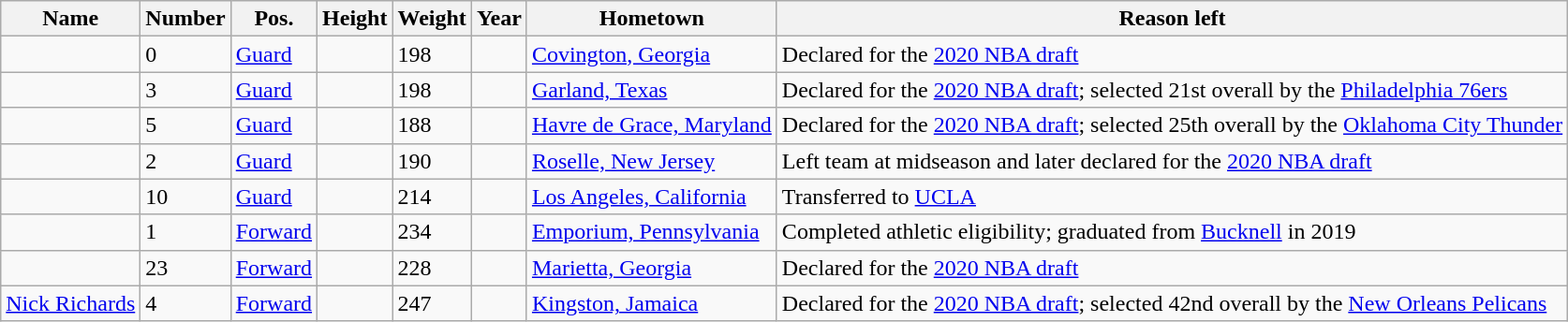<table class="wikitable sortable">
<tr>
<th>Name</th>
<th>Number</th>
<th>Pos.</th>
<th>Height</th>
<th>Weight</th>
<th>Year</th>
<th>Hometown</th>
<th class="unsortable">Reason left</th>
</tr>
<tr>
<td></td>
<td>0</td>
<td><a href='#'>Guard</a></td>
<td></td>
<td>198</td>
<td></td>
<td><a href='#'>Covington, Georgia</a></td>
<td>Declared for the <a href='#'>2020 NBA draft</a></td>
</tr>
<tr>
<td></td>
<td>3</td>
<td><a href='#'>Guard</a></td>
<td></td>
<td>198</td>
<td></td>
<td><a href='#'>Garland, Texas</a></td>
<td>Declared for the <a href='#'>2020 NBA draft</a>; selected 21st overall by the <a href='#'>Philadelphia 76ers</a></td>
</tr>
<tr>
<td></td>
<td>5</td>
<td><a href='#'>Guard</a></td>
<td></td>
<td>188</td>
<td></td>
<td><a href='#'>Havre de Grace, Maryland</a></td>
<td>Declared for the <a href='#'>2020 NBA draft</a>; selected 25th overall by the <a href='#'>Oklahoma City Thunder</a></td>
</tr>
<tr>
<td></td>
<td>2</td>
<td><a href='#'>Guard</a></td>
<td></td>
<td>190</td>
<td></td>
<td><a href='#'>Roselle, New Jersey</a></td>
<td>Left team at midseason and later declared for the <a href='#'>2020 NBA draft</a></td>
</tr>
<tr>
<td></td>
<td>10</td>
<td><a href='#'>Guard</a></td>
<td></td>
<td>214</td>
<td></td>
<td><a href='#'>Los Angeles, California</a></td>
<td>Transferred to <a href='#'>UCLA</a></td>
</tr>
<tr>
<td></td>
<td>1</td>
<td><a href='#'>Forward</a></td>
<td></td>
<td>234</td>
<td></td>
<td><a href='#'>Emporium, Pennsylvania</a></td>
<td>Completed athletic eligibility; graduated from <a href='#'>Bucknell</a> in 2019</td>
</tr>
<tr>
<td></td>
<td>23</td>
<td><a href='#'>Forward</a></td>
<td></td>
<td>228</td>
<td></td>
<td><a href='#'>Marietta, Georgia</a></td>
<td>Declared for the <a href='#'>2020 NBA draft</a></td>
</tr>
<tr>
<td><a href='#'>Nick Richards</a></td>
<td>4</td>
<td><a href='#'>Forward</a></td>
<td></td>
<td>247</td>
<td></td>
<td><a href='#'>Kingston, Jamaica</a></td>
<td>Declared for the <a href='#'>2020 NBA draft</a>; selected 42nd overall by the <a href='#'>New Orleans Pelicans</a></td>
</tr>
</table>
